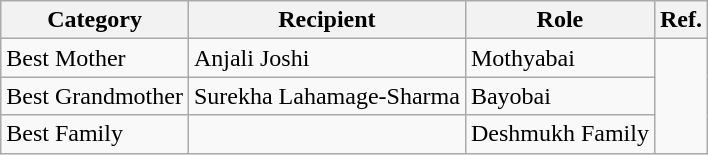<table class="wikitable">
<tr>
<th>Category</th>
<th>Recipient</th>
<th>Role</th>
<th>Ref.</th>
</tr>
<tr>
<td>Best Mother</td>
<td>Anjali Joshi</td>
<td>Mothyabai</td>
<td rowspan="3"></td>
</tr>
<tr>
<td>Best Grandmother</td>
<td>Surekha Lahamage-Sharma</td>
<td>Bayobai</td>
</tr>
<tr>
<td>Best Family</td>
<td></td>
<td>Deshmukh Family</td>
</tr>
</table>
